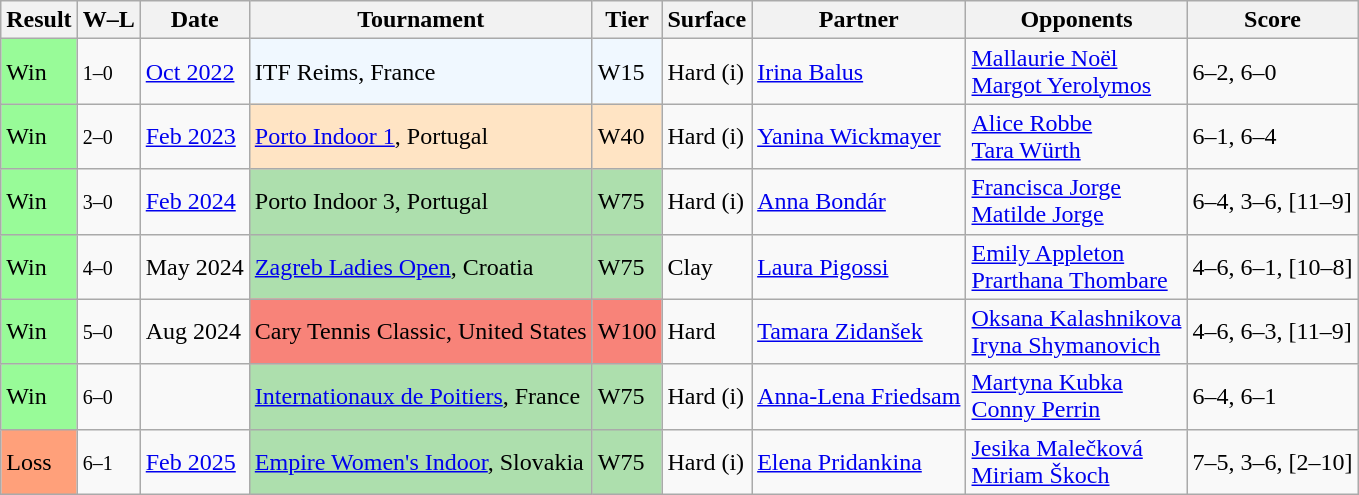<table class="wikitable sortable">
<tr>
<th>Result</th>
<th class=unsortable>W–L</th>
<th>Date</th>
<th>Tournament</th>
<th>Tier</th>
<th>Surface</th>
<th>Partner</th>
<th>Opponents</th>
<th class=unsortable>Score</th>
</tr>
<tr>
<td style="background:#98fb98;">Win</td>
<td><small>1–0</small></td>
<td><a href='#'>Oct 2022</a></td>
<td style="background:#f0f8ff;">ITF Reims, France</td>
<td style="background:#f0f8ff;">W15</td>
<td>Hard (i)</td>
<td> <a href='#'>Irina Balus</a></td>
<td> <a href='#'>Mallaurie Noël</a> <br>  <a href='#'>Margot Yerolymos</a></td>
<td>6–2, 6–0</td>
</tr>
<tr>
<td style="background:#98fb98;">Win</td>
<td><small>2–0</small></td>
<td><a href='#'>Feb 2023</a></td>
<td style="background:#ffe4c4;"><a href='#'>Porto Indoor 1</a>, Portugal</td>
<td style="background:#ffe4c4;">W40</td>
<td>Hard (i)</td>
<td> <a href='#'>Yanina Wickmayer</a></td>
<td> <a href='#'>Alice Robbe</a> <br>  <a href='#'>Tara Würth</a></td>
<td>6–1, 6–4</td>
</tr>
<tr>
<td style="background:#98fb98;">Win</td>
<td><small>3–0</small></td>
<td><a href='#'>Feb 2024</a></td>
<td style="background:#addfad;">Porto Indoor 3, Portugal</td>
<td style="background:#addfad;">W75</td>
<td>Hard (i)</td>
<td> <a href='#'>Anna Bondár</a></td>
<td> <a href='#'>Francisca Jorge</a> <br>  <a href='#'>Matilde Jorge</a></td>
<td>6–4, 3–6, [11–9]</td>
</tr>
<tr>
<td style="background:#98fb98;">Win</td>
<td><small>4–0</small></td>
<td>May 2024</td>
<td style="background:#addfad;"><a href='#'>Zagreb Ladies Open</a>, Croatia</td>
<td style="background:#addfad;">W75</td>
<td>Clay</td>
<td> <a href='#'>Laura Pigossi</a></td>
<td> <a href='#'>Emily Appleton</a> <br>  <a href='#'>Prarthana Thombare</a></td>
<td>4–6, 6–1, [10–8]</td>
</tr>
<tr>
<td style="background:#98fb98;">Win</td>
<td><small>5–0</small></td>
<td>Aug 2024</td>
<td style="background:#f88379;">Cary Tennis Classic, United States</td>
<td style="background:#f88379;">W100</td>
<td>Hard</td>
<td> <a href='#'>Tamara Zidanšek</a></td>
<td> <a href='#'>Oksana Kalashnikova</a> <br>  <a href='#'>Iryna Shymanovich</a></td>
<td>4–6, 6–3, [11–9]</td>
</tr>
<tr>
<td style="background:#98fb98;">Win</td>
<td><small>6–0</small></td>
<td><a href='#'></a></td>
<td style="background:#addfad;"><a href='#'>Internationaux de Poitiers</a>, France</td>
<td style="background:#addfad;">W75</td>
<td>Hard (i)</td>
<td> <a href='#'>Anna-Lena Friedsam</a></td>
<td> <a href='#'>Martyna Kubka</a> <br>  <a href='#'>Conny Perrin</a></td>
<td>6–4, 6–1</td>
</tr>
<tr>
<td style="background:#ffa07a;">Loss</td>
<td><small>6–1</small></td>
<td><a href='#'>Feb 2025</a></td>
<td style="background:#addfad;"><a href='#'>Empire Women's Indoor</a>, Slovakia</td>
<td style="background:#addfad;">W75</td>
<td>Hard (i)</td>
<td> <a href='#'>Elena Pridankina</a></td>
<td> <a href='#'>Jesika Malečková</a> <br>  <a href='#'>Miriam Škoch</a></td>
<td>7–5, 3–6, [2–10]</td>
</tr>
</table>
